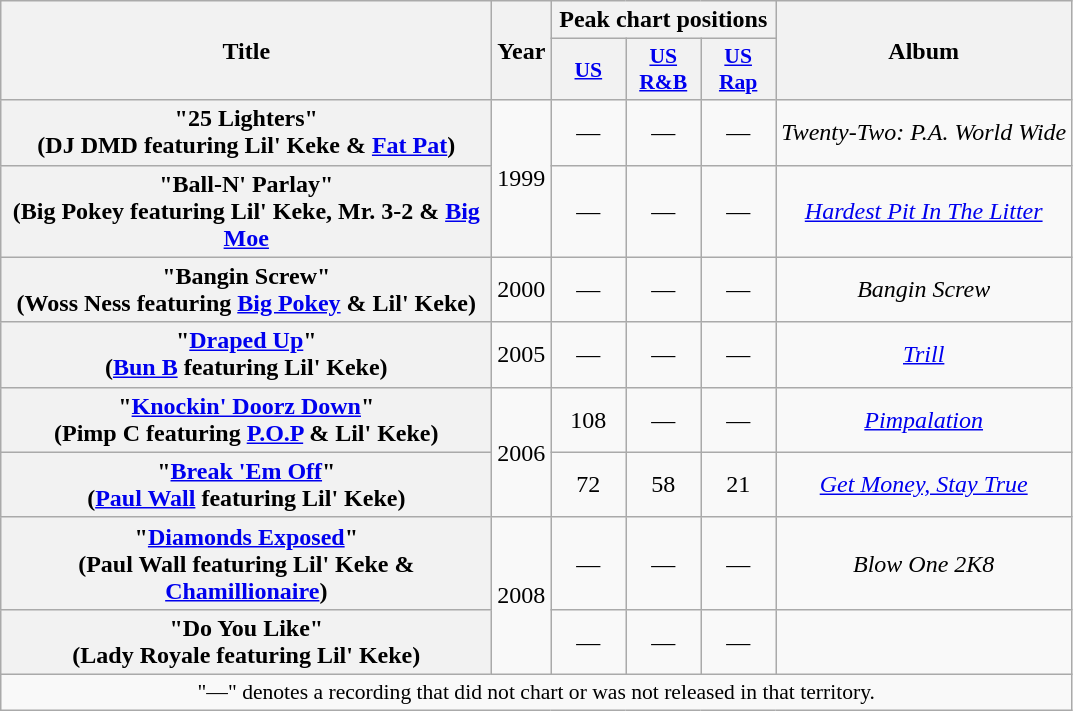<table class="wikitable plainrowheaders" style="text-align:center;">
<tr>
<th scope="col" rowspan="2" style="width:20em;">Title</th>
<th scope="col" rowspan="2">Year</th>
<th scope="col" colspan="3">Peak chart positions</th>
<th scope="col" rowspan="2">Album</th>
</tr>
<tr>
<th style="width:3em;font-size:90%;"><a href='#'>US</a></th>
<th style="width:3em;font-size:90%;"><a href='#'>US R&B</a></th>
<th style="width:3em;font-size:90%;"><a href='#'>US Rap</a></th>
</tr>
<tr>
<th scope="row">"25 Lighters"<br><span>(DJ DMD featuring Lil' Keke & <a href='#'>Fat Pat</a>)</span></th>
<td rowspan="2">1999</td>
<td>—</td>
<td>—</td>
<td>—</td>
<td><em>Twenty-Two: P.A. World Wide</em></td>
</tr>
<tr>
<th scope="row">"Ball-N' Parlay"<br><span>(Big Pokey featuring Lil' Keke, Mr. 3-2 & <a href='#'>Big Moe</a></span></th>
<td>—</td>
<td>—</td>
<td>—</td>
<td><em><a href='#'>Hardest Pit In The Litter</a></em></td>
</tr>
<tr>
<th scope="row">"Bangin Screw"<br><span>(Woss Ness featuring <a href='#'>Big Pokey</a> & Lil' Keke)</span></th>
<td>2000</td>
<td>—</td>
<td>—</td>
<td>—</td>
<td><em>Bangin Screw</em></td>
</tr>
<tr>
<th scope="row">"<a href='#'>Draped Up</a>"<br><span>(<a href='#'>Bun B</a> featuring Lil' Keke)</span></th>
<td>2005</td>
<td>—</td>
<td>—</td>
<td>—</td>
<td><em><a href='#'>Trill</a></em></td>
</tr>
<tr>
<th scope="row">"<a href='#'>Knockin' Doorz Down</a>"<br><span>(Pimp C featuring <a href='#'>P.O.P</a> & Lil' Keke)</span></th>
<td rowspan="2">2006</td>
<td>108</td>
<td>—</td>
<td>—</td>
<td><em><a href='#'>Pimpalation</a></em></td>
</tr>
<tr>
<th scope="row">"<a href='#'>Break 'Em Off</a>"<br><span>(<a href='#'>Paul Wall</a> featuring Lil' Keke)</span></th>
<td>72</td>
<td>58</td>
<td>21</td>
<td><em><a href='#'>Get Money, Stay True</a></em></td>
</tr>
<tr>
<th scope="row">"<a href='#'>Diamonds Exposed</a>"<br><span>(Paul Wall featuring Lil' Keke & <a href='#'>Chamillionaire</a>)</span></th>
<td rowspan="2">2008</td>
<td>—</td>
<td>—</td>
<td>—</td>
<td><em>Blow One 2K8</em></td>
</tr>
<tr>
<th scope="row">"Do You Like"<br><span>(Lady Royale featuring Lil' Keke)</span></th>
<td>—</td>
<td>—</td>
<td>—</td>
<td></td>
</tr>
<tr>
<td colspan="6" style="font-size:90%">"—" denotes a recording that did not chart or was not released in that territory.</td>
</tr>
</table>
